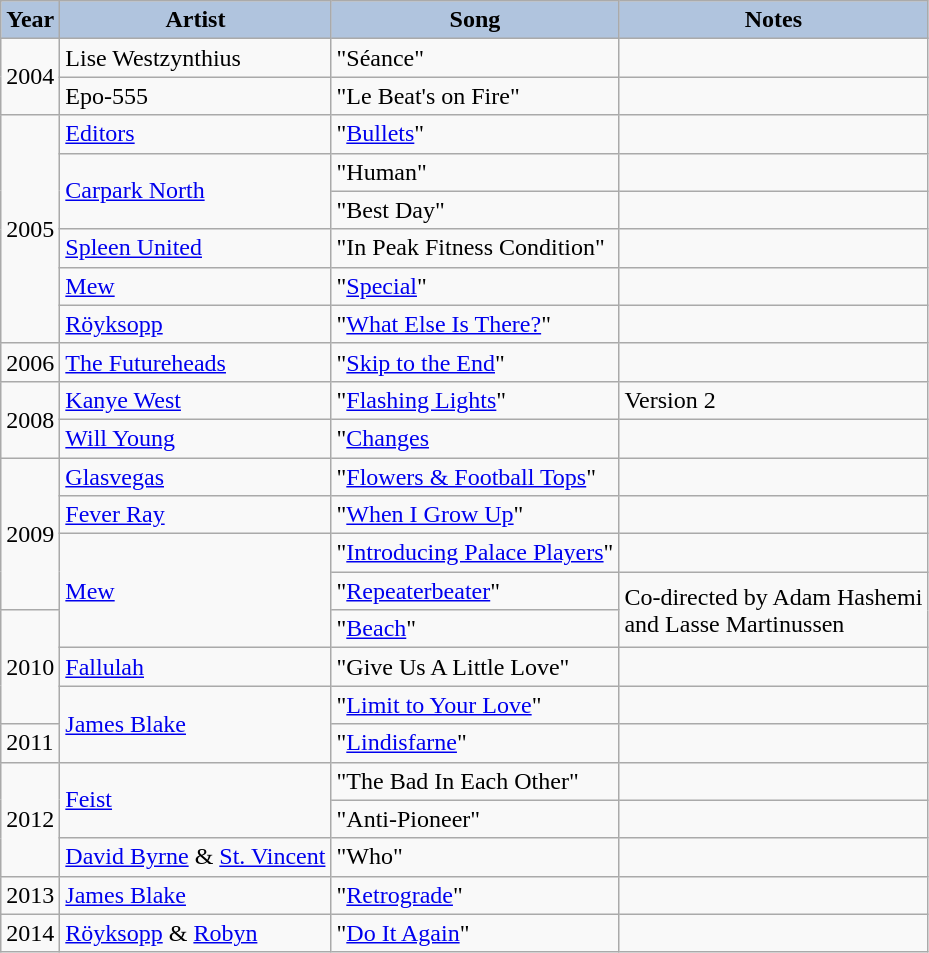<table class="wikitable">
<tr>
<th style="background:#B0C4DE;">Year</th>
<th style="background:#B0C4DE;">Artist</th>
<th style="background:#B0C4DE;">Song</th>
<th style="background:#B0C4DE;">Notes</th>
</tr>
<tr>
<td rowspan="2">2004</td>
<td>Lise Westzynthius</td>
<td>"Séance"</td>
<td></td>
</tr>
<tr>
<td>Epo-555</td>
<td>"Le Beat's on Fire"</td>
<td></td>
</tr>
<tr>
<td rowspan="6">2005</td>
<td><a href='#'>Editors</a></td>
<td>"<a href='#'>Bullets</a>"</td>
<td></td>
</tr>
<tr>
<td rowspan="2"><a href='#'>Carpark North</a></td>
<td>"Human"</td>
<td></td>
</tr>
<tr>
<td>"Best Day"</td>
<td></td>
</tr>
<tr>
<td><a href='#'>Spleen United</a></td>
<td>"In Peak Fitness Condition"</td>
<td></td>
</tr>
<tr>
<td><a href='#'>Mew</a></td>
<td>"<a href='#'>Special</a>"</td>
<td></td>
</tr>
<tr>
<td><a href='#'>Röyksopp</a></td>
<td>"<a href='#'>What Else Is There?</a>"</td>
<td></td>
</tr>
<tr>
<td>2006</td>
<td><a href='#'>The Futureheads</a></td>
<td>"<a href='#'>Skip to the End</a>"</td>
<td></td>
</tr>
<tr>
<td rowspan="2">2008</td>
<td><a href='#'>Kanye West</a></td>
<td>"<a href='#'>Flashing Lights</a>"</td>
<td>Version 2</td>
</tr>
<tr>
<td><a href='#'>Will Young</a></td>
<td>"<a href='#'>Changes</a></td>
<td></td>
</tr>
<tr>
<td rowspan="4">2009</td>
<td><a href='#'>Glasvegas</a></td>
<td>"<a href='#'>Flowers & Football Tops</a>"</td>
<td></td>
</tr>
<tr>
<td><a href='#'>Fever Ray</a></td>
<td>"<a href='#'>When I Grow Up</a>"</td>
<td></td>
</tr>
<tr>
<td rowspan="3"><a href='#'>Mew</a></td>
<td>"<a href='#'>Introducing Palace Players</a>"</td>
<td></td>
</tr>
<tr>
<td>"<a href='#'>Repeaterbeater</a>"</td>
<td rowspan="2">Co-directed by Adam Hashemi<br>and Lasse Martinussen</td>
</tr>
<tr>
<td rowspan="3">2010</td>
<td>"<a href='#'>Beach</a>"</td>
</tr>
<tr>
<td><a href='#'>Fallulah</a></td>
<td>"Give Us A Little Love"</td>
<td></td>
</tr>
<tr>
<td rowspan="2"><a href='#'>James Blake</a></td>
<td>"<a href='#'>Limit to Your Love</a>"</td>
<td></td>
</tr>
<tr>
<td>2011</td>
<td>"<a href='#'>Lindisfarne</a>"</td>
<td></td>
</tr>
<tr>
<td rowspan="3">2012</td>
<td rowspan="2"><a href='#'>Feist</a></td>
<td>"The Bad In Each Other"</td>
<td></td>
</tr>
<tr>
<td>"Anti-Pioneer"</td>
<td></td>
</tr>
<tr>
<td><a href='#'>David Byrne</a> & <a href='#'>St. Vincent</a></td>
<td>"Who"</td>
<td></td>
</tr>
<tr>
<td>2013</td>
<td><a href='#'>James Blake</a></td>
<td>"<a href='#'>Retrograde</a>"</td>
<td></td>
</tr>
<tr>
<td>2014</td>
<td><a href='#'>Röyksopp</a> & <a href='#'>Robyn</a></td>
<td>"<a href='#'>Do It Again</a>"</td>
<td></td>
</tr>
</table>
